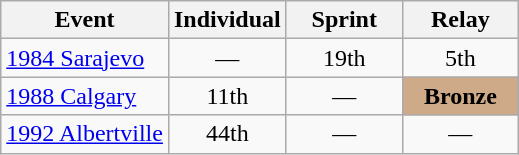<table class="wikitable" style="text-align: center;">
<tr ">
<th>Event</th>
<th style="width:70px;">Individual</th>
<th style="width:70px;">Sprint</th>
<th style="width:70px;">Relay</th>
</tr>
<tr>
<td align=left> <a href='#'>1984 Sarajevo</a></td>
<td>—</td>
<td>19th</td>
<td>5th</td>
</tr>
<tr>
<td align=left> <a href='#'>1988 Calgary</a></td>
<td>11th</td>
<td>—</td>
<td style="background:#cfaa88;"><strong>Bronze</strong></td>
</tr>
<tr>
<td align=left> <a href='#'>1992 Albertville</a></td>
<td>44th</td>
<td>—</td>
<td>—</td>
</tr>
</table>
